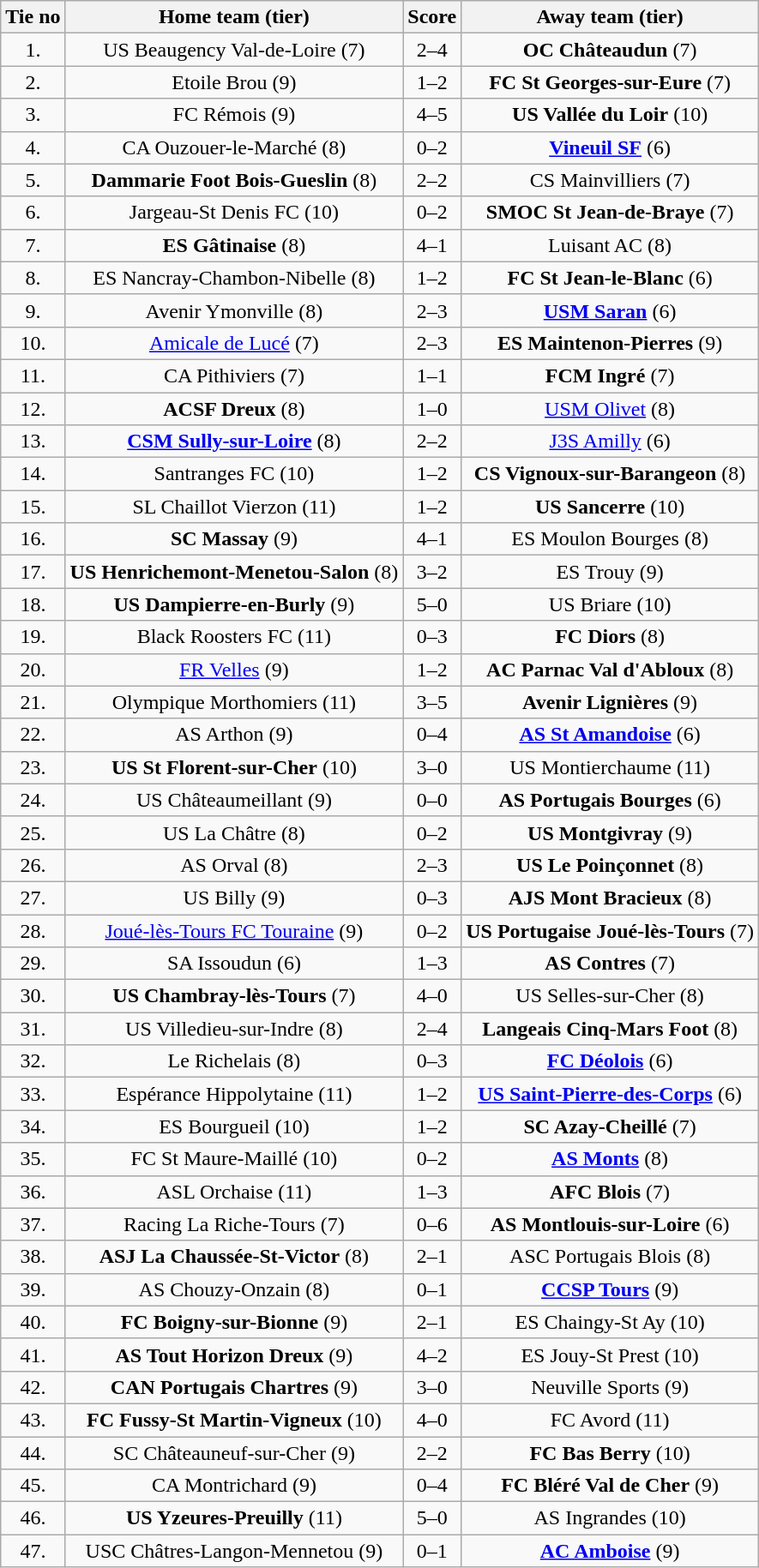<table class="wikitable" style="text-align: center">
<tr>
<th>Tie no</th>
<th>Home team (tier)</th>
<th>Score</th>
<th>Away team (tier)</th>
</tr>
<tr>
<td>1.</td>
<td>US Beaugency Val-de-Loire (7)</td>
<td>2–4</td>
<td><strong>OC Châteaudun</strong> (7)</td>
</tr>
<tr>
<td>2.</td>
<td>Etoile Brou (9)</td>
<td>1–2</td>
<td><strong>FC St Georges-sur-Eure</strong> (7)</td>
</tr>
<tr>
<td>3.</td>
<td>FC Rémois (9)</td>
<td>4–5 </td>
<td><strong>US Vallée du Loir</strong> (10)</td>
</tr>
<tr>
<td>4.</td>
<td>CA Ouzouer-le-Marché (8)</td>
<td>0–2</td>
<td><strong><a href='#'>Vineuil SF</a></strong> (6)</td>
</tr>
<tr>
<td>5.</td>
<td><strong>Dammarie Foot Bois-Gueslin</strong> (8)</td>
<td>2–2 </td>
<td>CS Mainvilliers (7)</td>
</tr>
<tr>
<td>6.</td>
<td>Jargeau-St Denis FC (10)</td>
<td>0–2</td>
<td><strong>SMOC St Jean-de-Braye</strong> (7)</td>
</tr>
<tr>
<td>7.</td>
<td><strong>ES Gâtinaise</strong> (8)</td>
<td>4–1</td>
<td>Luisant AC (8)</td>
</tr>
<tr>
<td>8.</td>
<td>ES Nancray-Chambon-Nibelle (8)</td>
<td>1–2</td>
<td><strong>FC St Jean-le-Blanc</strong> (6)</td>
</tr>
<tr>
<td>9.</td>
<td>Avenir Ymonville (8)</td>
<td>2–3 </td>
<td><strong><a href='#'>USM Saran</a></strong> (6)</td>
</tr>
<tr>
<td>10.</td>
<td><a href='#'>Amicale de Lucé</a> (7)</td>
<td>2–3 </td>
<td><strong>ES Maintenon-Pierres</strong> (9)</td>
</tr>
<tr>
<td>11.</td>
<td>CA Pithiviers (7)</td>
<td>1–1 </td>
<td><strong>FCM Ingré</strong> (7)</td>
</tr>
<tr>
<td>12.</td>
<td><strong>ACSF Dreux</strong> (8)</td>
<td>1–0 </td>
<td><a href='#'>USM Olivet</a> (8)</td>
</tr>
<tr>
<td>13.</td>
<td><strong><a href='#'>CSM Sully-sur-Loire</a></strong> (8)</td>
<td>2–2 </td>
<td><a href='#'>J3S Amilly</a> (6)</td>
</tr>
<tr>
<td>14.</td>
<td>Santranges FC (10)</td>
<td>1–2</td>
<td><strong>CS Vignoux-sur-Barangeon</strong> (8)</td>
</tr>
<tr>
<td>15.</td>
<td>SL Chaillot Vierzon (11)</td>
<td>1–2</td>
<td><strong>US Sancerre</strong> (10)</td>
</tr>
<tr>
<td>16.</td>
<td><strong>SC Massay</strong> (9)</td>
<td>4–1</td>
<td>ES Moulon Bourges (8)</td>
</tr>
<tr>
<td>17.</td>
<td><strong>US Henrichemont-Menetou-Salon</strong> (8)</td>
<td>3–2</td>
<td>ES Trouy (9)</td>
</tr>
<tr>
<td>18.</td>
<td><strong>US Dampierre-en-Burly</strong> (9)</td>
<td>5–0</td>
<td>US Briare (10)</td>
</tr>
<tr>
<td>19.</td>
<td>Black Roosters FC (11)</td>
<td>0–3</td>
<td><strong>FC Diors</strong> (8)</td>
</tr>
<tr>
<td>20.</td>
<td><a href='#'>FR Velles</a> (9)</td>
<td>1–2</td>
<td><strong>AC Parnac Val d'Abloux</strong> (8)</td>
</tr>
<tr>
<td>21.</td>
<td>Olympique Morthomiers (11)</td>
<td>3–5</td>
<td><strong>Avenir Lignières</strong> (9)</td>
</tr>
<tr>
<td>22.</td>
<td>AS Arthon (9)</td>
<td>0–4</td>
<td><strong><a href='#'>AS St Amandoise</a></strong> (6)</td>
</tr>
<tr>
<td>23.</td>
<td><strong>US St Florent-sur-Cher</strong> (10)</td>
<td>3–0</td>
<td>US Montierchaume (11)</td>
</tr>
<tr>
<td>24.</td>
<td>US Châteaumeillant (9)</td>
<td>0–0 </td>
<td><strong>AS Portugais Bourges</strong> (6)</td>
</tr>
<tr>
<td>25.</td>
<td>US La Châtre (8)</td>
<td>0–2</td>
<td><strong>US Montgivray</strong> (9)</td>
</tr>
<tr>
<td>26.</td>
<td>AS Orval (8)</td>
<td>2–3</td>
<td><strong>US Le Poinçonnet</strong> (8)</td>
</tr>
<tr>
<td>27.</td>
<td>US Billy (9)</td>
<td>0–3</td>
<td><strong>AJS Mont Bracieux</strong> (8)</td>
</tr>
<tr>
<td>28.</td>
<td><a href='#'>Joué-lès-Tours FC Touraine</a> (9)</td>
<td>0–2</td>
<td><strong>US Portugaise Joué-lès-Tours</strong> (7)</td>
</tr>
<tr>
<td>29.</td>
<td>SA Issoudun (6)</td>
<td>1–3</td>
<td><strong>AS Contres</strong> (7)</td>
</tr>
<tr>
<td>30.</td>
<td><strong>US Chambray-lès-Tours</strong> (7)</td>
<td>4–0</td>
<td>US Selles-sur-Cher (8)</td>
</tr>
<tr>
<td>31.</td>
<td>US Villedieu-sur-Indre (8)</td>
<td>2–4 </td>
<td><strong>Langeais Cinq-Mars Foot</strong> (8)</td>
</tr>
<tr>
<td>32.</td>
<td>Le Richelais (8)</td>
<td>0–3</td>
<td><strong><a href='#'>FC Déolois</a></strong> (6)</td>
</tr>
<tr>
<td>33.</td>
<td>Espérance Hippolytaine (11)</td>
<td>1–2</td>
<td><strong><a href='#'>US Saint-Pierre-des-Corps</a></strong> (6)</td>
</tr>
<tr>
<td>34.</td>
<td>ES Bourgueil (10)</td>
<td>1–2</td>
<td><strong>SC Azay-Cheillé</strong> (7)</td>
</tr>
<tr>
<td>35.</td>
<td>FC St Maure-Maillé (10)</td>
<td>0–2</td>
<td><strong><a href='#'>AS Monts</a></strong> (8)</td>
</tr>
<tr>
<td>36.</td>
<td>ASL Orchaise (11)</td>
<td>1–3</td>
<td><strong>AFC Blois</strong> (7)</td>
</tr>
<tr>
<td>37.</td>
<td>Racing La Riche-Tours (7)</td>
<td>0–6</td>
<td><strong>AS Montlouis-sur-Loire</strong> (6)</td>
</tr>
<tr>
<td>38.</td>
<td><strong>ASJ La Chaussée-St-Victor</strong> (8)</td>
<td>2–1</td>
<td>ASC Portugais Blois (8)</td>
</tr>
<tr>
<td>39.</td>
<td>AS Chouzy-Onzain (8)</td>
<td>0–1</td>
<td><strong><a href='#'>CCSP Tours</a></strong> (9)</td>
</tr>
<tr>
<td>40.</td>
<td><strong>FC Boigny-sur-Bionne</strong> (9)</td>
<td>2–1</td>
<td>ES Chaingy-St Ay (10)</td>
</tr>
<tr>
<td>41.</td>
<td><strong>AS Tout Horizon Dreux</strong> (9)</td>
<td>4–2</td>
<td>ES Jouy-St Prest (10)</td>
</tr>
<tr>
<td>42.</td>
<td><strong>CAN Portugais Chartres</strong> (9)</td>
<td>3–0</td>
<td>Neuville Sports (9)</td>
</tr>
<tr>
<td>43.</td>
<td><strong>FC Fussy-St Martin-Vigneux</strong> (10)</td>
<td>4–0</td>
<td>FC Avord (11)</td>
</tr>
<tr>
<td>44.</td>
<td>SC Châteauneuf-sur-Cher (9)</td>
<td>2–2 </td>
<td><strong>FC Bas Berry</strong> (10)</td>
</tr>
<tr>
<td>45.</td>
<td>CA Montrichard (9)</td>
<td>0–4</td>
<td><strong>FC Bléré Val de Cher</strong> (9)</td>
</tr>
<tr>
<td>46.</td>
<td><strong>US Yzeures-Preuilly</strong> (11)</td>
<td>5–0</td>
<td>AS Ingrandes (10)</td>
</tr>
<tr>
<td>47.</td>
<td>USC Châtres-Langon-Mennetou (9)</td>
<td>0–1</td>
<td><strong><a href='#'>AC Amboise</a></strong> (9)</td>
</tr>
</table>
